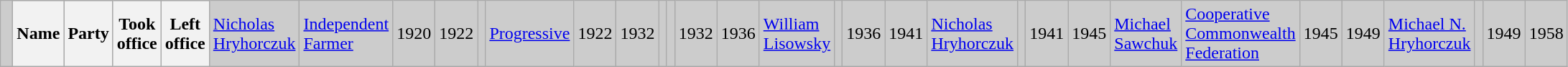<table class="wikitable">
<tr bgcolor="CCCCCC">
<td> </td>
<th width="30%"><strong>Name </strong></th>
<th width="35%"><strong>Party</strong></th>
<th width="20%"><strong>Took office</strong></th>
<th width="20%"><strong>Left office</strong><br></th>
<td><a href='#'>Nicholas Hryhorczuk</a><br></td>
<td><a href='#'>Independent Farmer</a></td>
<td>1920</td>
<td>1922<br></td>
<td><br></td>
<td><a href='#'>Progressive</a></td>
<td>1922</td>
<td>1932<br></td>
<td><br></td>
<td></td>
<td>1932</td>
<td>1936<br></td>
<td><a href='#'>William Lisowsky</a><br></td>
<td></td>
<td>1936</td>
<td>1941<br></td>
<td><a href='#'>Nicholas Hryhorczuk</a><br></td>
<td></td>
<td>1941</td>
<td>1945<br></td>
<td><a href='#'>Michael Sawchuk</a><br></td>
<td><a href='#'>Cooperative Commonwealth Federation</a></td>
<td>1945</td>
<td>1949<br></td>
<td><a href='#'>Michael N. Hryhorczuk</a><br></td>
<td></td>
<td>1949</td>
<td>1958</td>
</tr>
</table>
